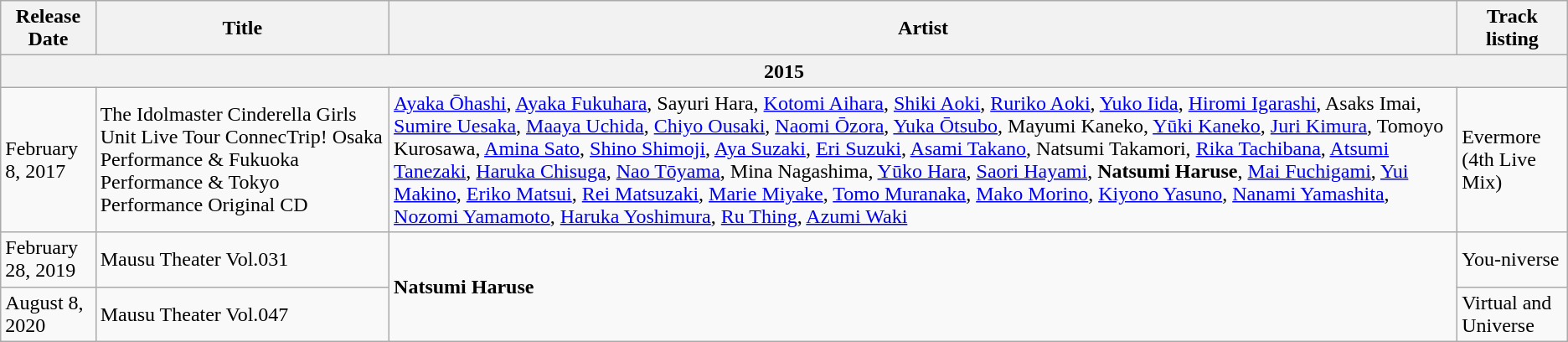<table class="wikitable sortable">
<tr>
<th>Release Date</th>
<th>Title</th>
<th>Artist</th>
<th>Track listing</th>
</tr>
<tr>
<th colspan=4; align=center>2015</th>
</tr>
<tr>
<td>February 8, 2017</td>
<td>The Idolmaster Cinderella Girls Unit Live Tour ConnecTrip! Osaka Performance & Fukuoka Performance & Tokyo Performance Original CD</td>
<td><a href='#'>Ayaka Ōhashi</a>, <a href='#'>Ayaka Fukuhara</a>, Sayuri Hara, <a href='#'>Kotomi Aihara</a>, <a href='#'>Shiki Aoki</a>, <a href='#'>Ruriko Aoki</a>, <a href='#'>Yuko Iida</a>, <a href='#'>Hiromi Igarashi</a>, Asaks Imai, <a href='#'>Sumire Uesaka</a>, <a href='#'>Maaya Uchida</a>, <a href='#'>Chiyo Ousaki</a>, <a href='#'>Naomi Ōzora</a>, <a href='#'>Yuka Ōtsubo</a>, Mayumi Kaneko, <a href='#'>Yūki Kaneko</a>, <a href='#'>Juri Kimura</a>, Tomoyo Kurosawa, <a href='#'>Amina Sato</a>, <a href='#'>Shino Shimoji</a>, <a href='#'>Aya Suzaki</a>, <a href='#'>Eri Suzuki</a>, <a href='#'>Asami Takano</a>, Natsumi Takamori, <a href='#'>Rika Tachibana</a>, <a href='#'>Atsumi Tanezaki</a>, <a href='#'>Haruka Chisuga</a>, <a href='#'>Nao Tōyama</a>, Mina Nagashima, <a href='#'>Yūko Hara</a>, <a href='#'>Saori Hayami</a>, <strong>Natsumi Haruse</strong>, <a href='#'>Mai Fuchigami</a>, <a href='#'>Yui Makino</a>, <a href='#'>Eriko Matsui</a>, <a href='#'>Rei Matsuzaki</a>, <a href='#'>Marie Miyake</a>, <a href='#'>Tomo Muranaka</a>, <a href='#'>Mako Morino</a>, <a href='#'>Kiyono Yasuno</a>, <a href='#'>Nanami Yamashita</a>, <a href='#'>Nozomi Yamamoto</a>, <a href='#'>Haruka Yoshimura</a>, <a href='#'>Ru Thing</a>, <a href='#'>Azumi Waki</a></td>
<td>Evermore (4th Live Mix)</td>
</tr>
<tr>
<td>February 28, 2019</td>
<td>Mausu Theater Vol.031</td>
<td rowspan=2><strong>Natsumi Haruse</strong></td>
<td>You-niverse</td>
</tr>
<tr>
<td>August 8, 2020</td>
<td>Mausu Theater Vol.047</td>
<td>Virtual and Universe</td>
</tr>
</table>
